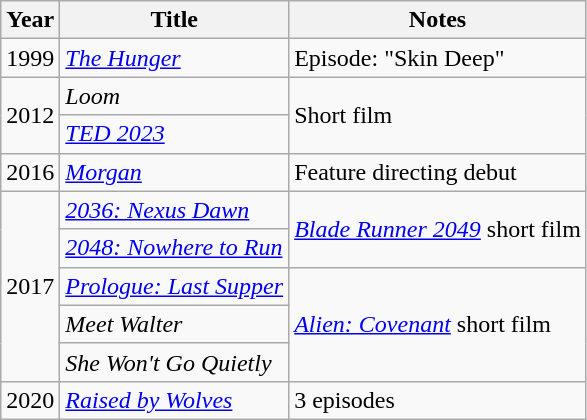<table class="wikitable" style="margin-right: 0;">
<tr>
<th>Year</th>
<th>Title</th>
<th>Notes</th>
</tr>
<tr>
<td>1999</td>
<td><em><a href='#'>The Hunger</a></em></td>
<td>Episode: "Skin Deep"</td>
</tr>
<tr>
<td rowspan="2">2012</td>
<td><em>Loom</em></td>
<td rowspan="2">Short film</td>
</tr>
<tr>
<td><em><a href='#'>TED 2023</a></em></td>
</tr>
<tr>
<td>2016</td>
<td><em><a href='#'>Morgan</a></em></td>
<td>Feature directing debut</td>
</tr>
<tr>
<td rowspan="5">2017</td>
<td><em><a href='#'>2036: Nexus Dawn</a></em></td>
<td rowspan="2"><em><a href='#'>Blade Runner 2049</a></em> short film</td>
</tr>
<tr>
<td><em><a href='#'>2048: Nowhere to Run</a></em></td>
</tr>
<tr>
<td><em><a href='#'>Prologue: Last Supper</a></em></td>
<td rowspan="3"><em><a href='#'>Alien: Covenant</a></em> short film</td>
</tr>
<tr>
<td><em>Meet Walter</em></td>
</tr>
<tr>
<td><em>She Won't Go Quietly</em></td>
</tr>
<tr>
<td>2020</td>
<td><em><a href='#'>Raised by Wolves</a></em></td>
<td>3 episodes</td>
</tr>
</table>
